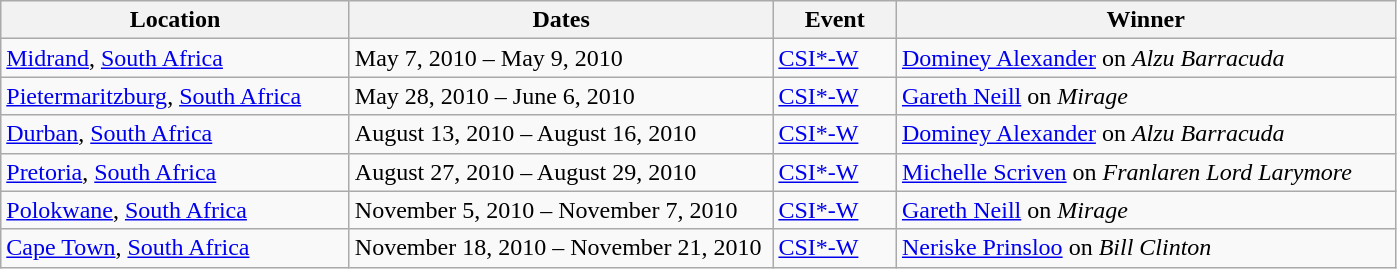<table class="wikitable">
<tr>
<th width=225>Location</th>
<th width=275>Dates</th>
<th width=75>Event</th>
<th width=325>Winner</th>
</tr>
<tr>
<td> <a href='#'>Midrand</a>, <a href='#'>South Africa</a></td>
<td>May 7, 2010 – May 9, 2010</td>
<td><a href='#'>CSI*-W</a></td>
<td> <a href='#'>Dominey Alexander</a> on <em>Alzu Barracuda</em></td>
</tr>
<tr>
<td> <a href='#'>Pietermaritzburg</a>, <a href='#'>South Africa</a></td>
<td>May 28, 2010 – June 6, 2010</td>
<td><a href='#'>CSI*-W</a></td>
<td> <a href='#'>Gareth Neill</a> on <em>Mirage</em></td>
</tr>
<tr>
<td> <a href='#'>Durban</a>, <a href='#'>South Africa</a></td>
<td>August 13, 2010 – August 16, 2010</td>
<td><a href='#'>CSI*-W</a></td>
<td> <a href='#'>Dominey Alexander</a> on <em>Alzu Barracuda</em></td>
</tr>
<tr>
<td> <a href='#'>Pretoria</a>, <a href='#'>South Africa</a></td>
<td>August 27, 2010 – August 29, 2010</td>
<td><a href='#'>CSI*-W</a></td>
<td> <a href='#'>Michelle Scriven</a> on <em>Franlaren Lord Larymore</em></td>
</tr>
<tr>
<td> <a href='#'>Polokwane</a>, <a href='#'>South Africa</a></td>
<td>November 5, 2010 – November 7, 2010</td>
<td><a href='#'>CSI*-W</a></td>
<td> <a href='#'>Gareth Neill</a> on <em>Mirage</em></td>
</tr>
<tr>
<td> <a href='#'>Cape Town</a>, <a href='#'>South Africa</a></td>
<td>November 18, 2010 – November 21, 2010</td>
<td><a href='#'>CSI*-W</a></td>
<td> <a href='#'>Neriske Prinsloo</a> on <em>Bill Clinton</em></td>
</tr>
</table>
